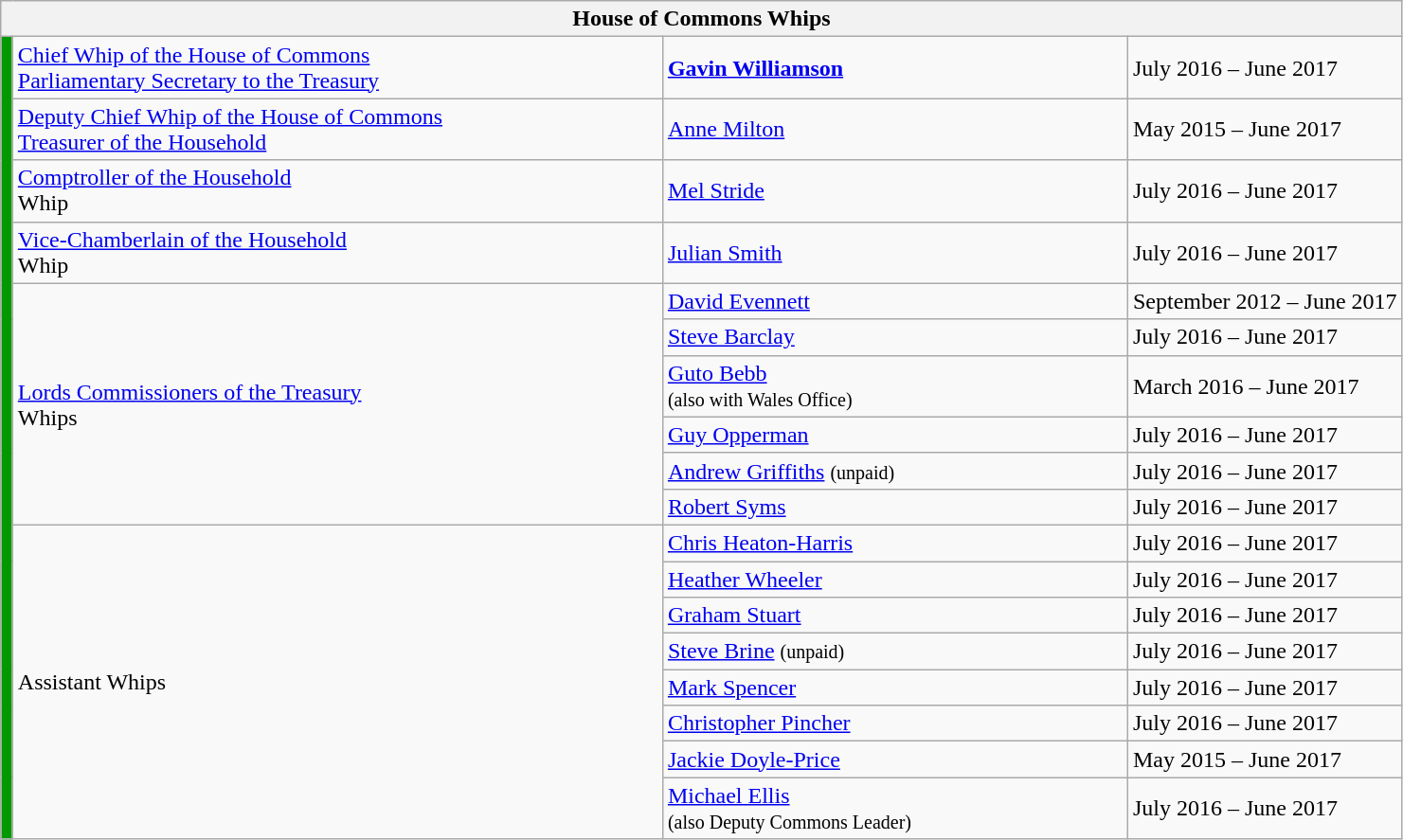<table class="wikitable">
<tr>
<th colspan="4">House of Commons Whips</th>
</tr>
<tr>
<td rowspan="18" style="width:1px; background:#090;"></td>
<td style="width: 450px;"><a href='#'>Chief Whip of the House of Commons</a><br><a href='#'>Parliamentary Secretary to the Treasury</a></td>
<td style="width: 320px;"><strong><a href='#'>Gavin Williamson</a></strong></td>
<td>July 2016 – June 2017</td>
</tr>
<tr>
<td><a href='#'>Deputy Chief Whip of the House of Commons</a><br> <a href='#'>Treasurer of the Household</a></td>
<td><a href='#'>Anne Milton</a></td>
<td>May 2015 – June 2017</td>
</tr>
<tr>
<td><a href='#'>Comptroller of the Household</a><br>Whip</td>
<td><a href='#'>Mel Stride</a></td>
<td>July 2016 – June 2017</td>
</tr>
<tr>
<td><a href='#'>Vice-Chamberlain of the Household</a><br>Whip</td>
<td><a href='#'>Julian Smith</a></td>
<td>July 2016 – June 2017</td>
</tr>
<tr>
<td rowspan="6"><a href='#'>Lords Commissioners of the Treasury</a><br>Whips</td>
<td><a href='#'>David Evennett</a></td>
<td>September 2012 – June 2017</td>
</tr>
<tr>
<td><a href='#'>Steve Barclay</a></td>
<td>July 2016 – June 2017</td>
</tr>
<tr>
<td><a href='#'>Guto Bebb</a> <br><small>(also with Wales Office)</small></td>
<td>March 2016 – June 2017</td>
</tr>
<tr>
<td><a href='#'>Guy Opperman</a></td>
<td>July 2016 – June 2017</td>
</tr>
<tr>
<td><a href='#'>Andrew Griffiths</a> <small> (unpaid)</small></td>
<td>July 2016 – June 2017</td>
</tr>
<tr>
<td><a href='#'>Robert Syms</a></td>
<td>July 2016 – June 2017</td>
</tr>
<tr>
<td rowspan="8">Assistant Whips</td>
<td><a href='#'>Chris Heaton-Harris</a></td>
<td>July 2016 – June 2017</td>
</tr>
<tr>
<td><a href='#'>Heather Wheeler</a></td>
<td>July 2016 – June 2017</td>
</tr>
<tr>
<td><a href='#'>Graham Stuart</a></td>
<td>July 2016 – June 2017</td>
</tr>
<tr>
<td><a href='#'>Steve Brine</a> <small> (unpaid)</small></td>
<td>July 2016 – June 2017</td>
</tr>
<tr>
<td><a href='#'>Mark Spencer</a></td>
<td>July 2016 – June 2017</td>
</tr>
<tr>
<td><a href='#'>Christopher Pincher</a></td>
<td>July 2016 – June 2017</td>
</tr>
<tr>
<td><a href='#'>Jackie Doyle-Price</a></td>
<td>May 2015 – June 2017</td>
</tr>
<tr>
<td><a href='#'>Michael Ellis</a> <br><small>(also Deputy Commons Leader)</small></td>
<td>July 2016 – June 2017</td>
</tr>
</table>
